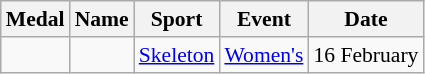<table class="wikitable sortable" style="font-size:90%">
<tr>
<th>Medal</th>
<th>Name</th>
<th>Sport</th>
<th>Event</th>
<th>Date</th>
</tr>
<tr>
<td></td>
<td></td>
<td><a href='#'>Skeleton</a></td>
<td><a href='#'>Women's</a></td>
<td>16 February</td>
</tr>
</table>
